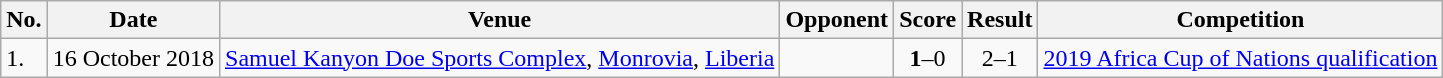<table class="wikitable" style="font-size:100%;">
<tr>
<th>No.</th>
<th>Date</th>
<th>Venue</th>
<th>Opponent</th>
<th>Score</th>
<th>Result</th>
<th>Competition</th>
</tr>
<tr>
<td>1.</td>
<td>16 October 2018</td>
<td><a href='#'>Samuel Kanyon Doe Sports Complex</a>, <a href='#'>Monrovia</a>, <a href='#'>Liberia</a></td>
<td></td>
<td align=center><strong>1</strong>–0</td>
<td align=center>2–1</td>
<td><a href='#'>2019 Africa Cup of Nations qualification</a></td>
</tr>
</table>
